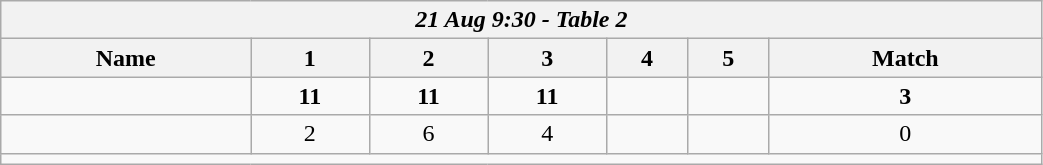<table class=wikitable style="text-align:center; width: 55%">
<tr>
<th colspan=17><em>21 Aug 9:30 - Table 2</em></th>
</tr>
<tr>
<th>Name</th>
<th>1</th>
<th>2</th>
<th>3</th>
<th>4</th>
<th>5</th>
<th>Match</th>
</tr>
<tr>
<td style="text-align:left;"><strong></strong></td>
<td><strong>11</strong></td>
<td><strong>11</strong></td>
<td><strong>11</strong></td>
<td></td>
<td></td>
<td><strong>3</strong></td>
</tr>
<tr>
<td style="text-align:left;"></td>
<td>2</td>
<td>6</td>
<td>4</td>
<td></td>
<td></td>
<td>0</td>
</tr>
<tr>
<td colspan=17></td>
</tr>
</table>
